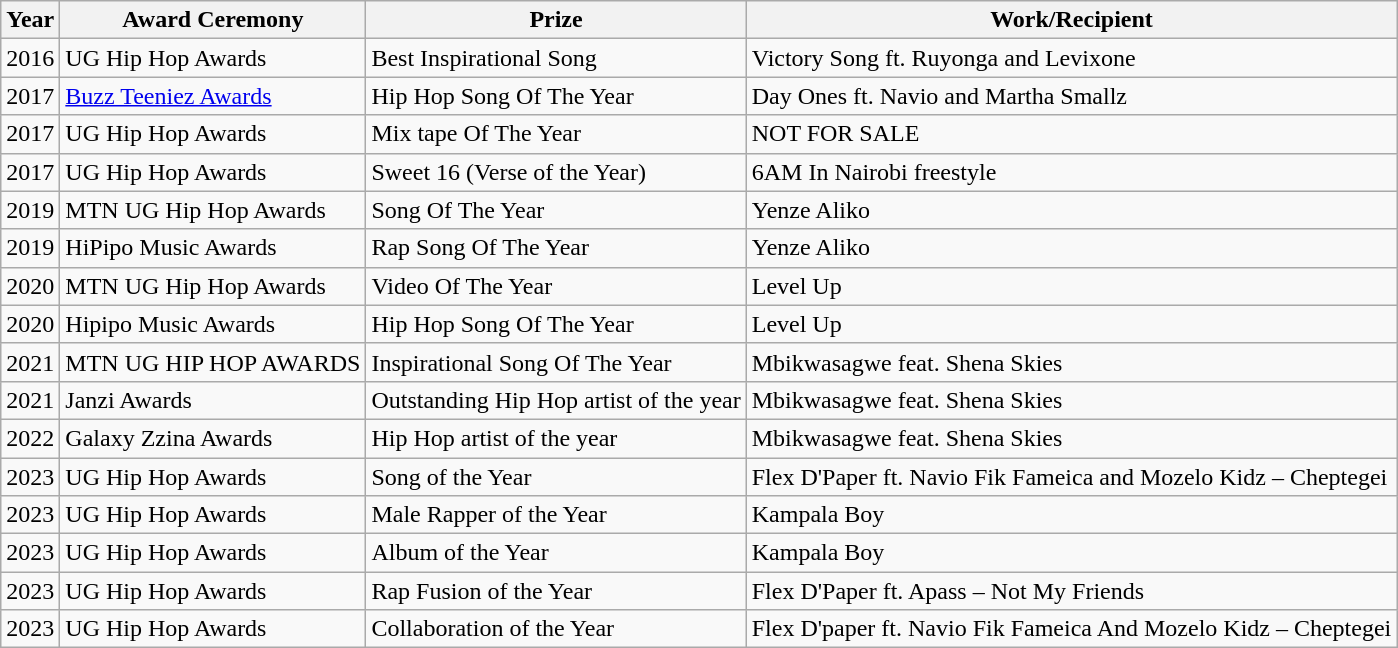<table class="wikitable">
<tr>
<th>Year</th>
<th>Award Ceremony</th>
<th>Prize</th>
<th>Work/Recipient</th>
</tr>
<tr>
<td><div>2016</div></td>
<td>UG Hip Hop Awards</td>
<td>Best Inspirational Song </td>
<td>Victory Song ft. Ruyonga and Levixone</td>
</tr>
<tr>
<td><div>2017</div></td>
<td><a href='#'>Buzz Teeniez Awards</a></td>
<td>Hip Hop Song Of The Year </td>
<td>Day Ones ft. Navio and Martha Smallz</td>
</tr>
<tr>
<td><div>2017</div></td>
<td>UG Hip Hop Awards</td>
<td>Mix tape Of The Year </td>
<td>NOT FOR SALE</td>
</tr>
<tr>
<td><div>2017</div></td>
<td>UG Hip Hop Awards</td>
<td>Sweet 16 (Verse of the Year) </td>
<td>6AM In Nairobi freestyle</td>
</tr>
<tr>
<td><div>2019</div></td>
<td>MTN UG Hip Hop Awards</td>
<td>Song Of The Year </td>
<td>Yenze Aliko</td>
</tr>
<tr>
<td><div>2019</div></td>
<td>HiPipo Music Awards</td>
<td>Rap Song Of The Year </td>
<td>Yenze Aliko</td>
</tr>
<tr>
<td><div>2020</div></td>
<td>MTN UG Hip Hop Awards</td>
<td>Video Of The Year </td>
<td>Level Up</td>
</tr>
<tr>
<td><div>2020</div></td>
<td>Hipipo Music Awards</td>
<td>Hip Hop Song Of The Year </td>
<td>Level Up</td>
</tr>
<tr>
<td><div>2021</div></td>
<td>MTN UG HIP HOP AWARDS</td>
<td>Inspirational Song Of The Year </td>
<td>Mbikwasagwe feat. Shena Skies</td>
</tr>
<tr>
<td><div>2021</div></td>
<td>Janzi Awards</td>
<td>Outstanding Hip Hop artist of the year </td>
<td>Mbikwasagwe feat. Shena Skies</td>
</tr>
<tr>
<td><div>2022</div></td>
<td>Galaxy Zzina Awards</td>
<td>Hip Hop artist of the year </td>
<td>Mbikwasagwe feat. Shena Skies</td>
</tr>
<tr>
<td><div>2023</div></td>
<td>UG Hip Hop Awards</td>
<td>Song of the Year </td>
<td>Flex D'Paper ft. Navio Fik Fameica and Mozelo Kidz – Cheptegei</td>
</tr>
<tr>
<td><div>2023</div></td>
<td>UG Hip Hop Awards</td>
<td>Male Rapper of the Year </td>
<td>Kampala Boy</td>
</tr>
<tr>
<td><div>2023</div></td>
<td>UG Hip Hop Awards</td>
<td>Album of the Year </td>
<td>Kampala Boy</td>
</tr>
<tr>
<td><div>2023</div></td>
<td>UG Hip Hop Awards</td>
<td>Rap Fusion of the Year </td>
<td>Flex D'Paper ft. Apass – Not My Friends</td>
</tr>
<tr>
<td><div>2023</div></td>
<td>UG Hip Hop Awards</td>
<td>Collaboration of the Year </td>
<td>Flex D'paper ft. Navio Fik Fameica And Mozelo Kidz – Cheptegei</td>
</tr>
</table>
